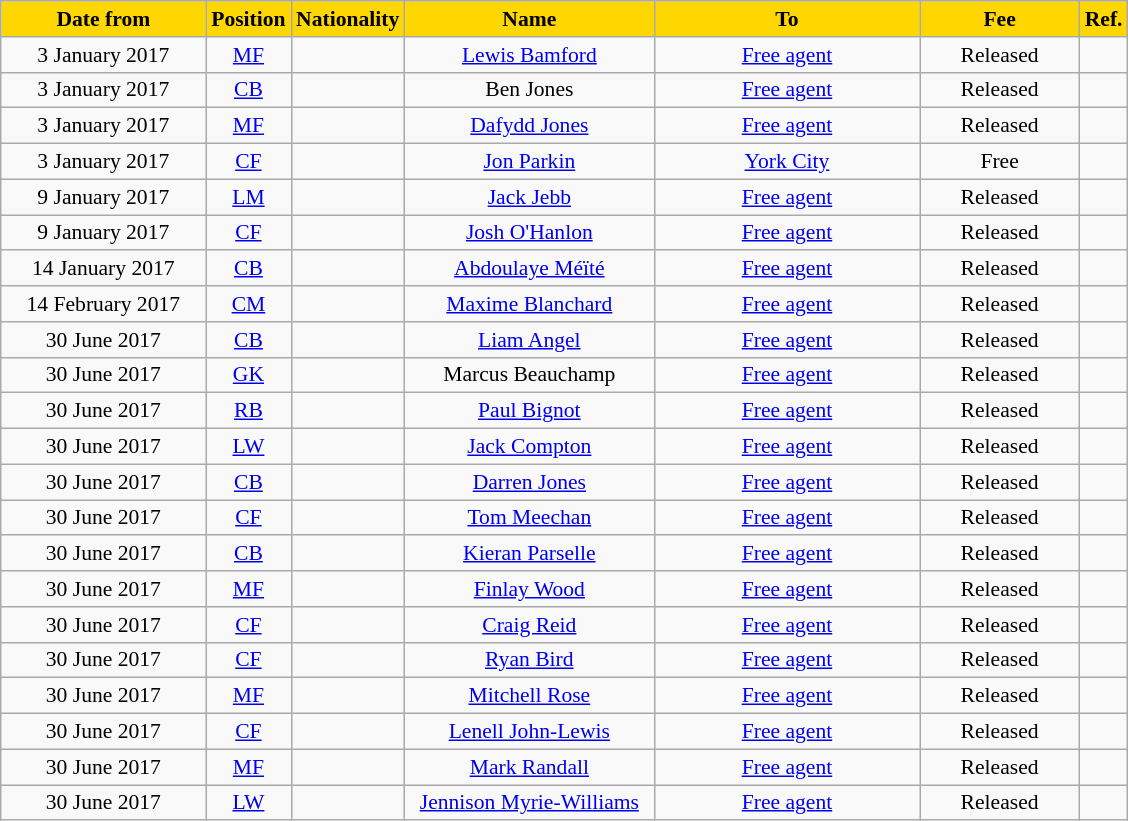<table class="wikitable"  style="text-align:center; font-size:90%; ">
<tr>
<th style="background:#FFD700; color:black; width:130px;">Date from</th>
<th style="background:#FFD700; color:black; width:50px;">Position</th>
<th style="background:#FFD700; color:black; width:50px;">Nationality</th>
<th style="background:#FFD700; color:black; width:160px;">Name</th>
<th style="background:#FFD700; color:black; width:170px;">To</th>
<th style="background:#FFD700; color:black; width:100px;">Fee</th>
<th style="background:#FFD700; color:black; width:25px;">Ref.</th>
</tr>
<tr>
<td>3 January 2017</td>
<td><a href='#'>MF</a></td>
<td></td>
<td><a href='#'>Lewis Bamford</a></td>
<td><a href='#'>Free agent</a></td>
<td>Released</td>
<td></td>
</tr>
<tr>
<td>3 January 2017</td>
<td><a href='#'>CB</a></td>
<td></td>
<td>Ben Jones</td>
<td><a href='#'>Free agent</a></td>
<td>Released</td>
<td></td>
</tr>
<tr>
<td>3 January 2017</td>
<td><a href='#'>MF</a></td>
<td></td>
<td><a href='#'>Dafydd Jones</a></td>
<td><a href='#'>Free agent</a></td>
<td>Released</td>
<td></td>
</tr>
<tr>
<td>3 January 2017</td>
<td><a href='#'>CF</a></td>
<td></td>
<td><a href='#'>Jon Parkin</a></td>
<td><a href='#'>York City</a></td>
<td>Free</td>
<td></td>
</tr>
<tr>
<td>9 January 2017</td>
<td><a href='#'>LM</a></td>
<td></td>
<td><a href='#'>Jack Jebb</a></td>
<td><a href='#'>Free agent</a></td>
<td>Released</td>
<td></td>
</tr>
<tr>
<td>9 January 2017</td>
<td><a href='#'>CF</a></td>
<td></td>
<td><a href='#'>Josh O'Hanlon</a></td>
<td><a href='#'>Free agent</a></td>
<td>Released</td>
<td></td>
</tr>
<tr>
<td>14 January 2017</td>
<td><a href='#'>CB</a></td>
<td></td>
<td><a href='#'>Abdoulaye Méïté</a></td>
<td><a href='#'>Free agent</a></td>
<td>Released</td>
<td></td>
</tr>
<tr>
<td>14 February 2017</td>
<td><a href='#'>CM</a></td>
<td></td>
<td><a href='#'>Maxime Blanchard</a></td>
<td><a href='#'>Free agent</a></td>
<td>Released</td>
<td></td>
</tr>
<tr>
<td>30 June 2017</td>
<td><a href='#'>CB</a></td>
<td></td>
<td><a href='#'>Liam Angel</a></td>
<td><a href='#'>Free agent</a></td>
<td>Released</td>
<td></td>
</tr>
<tr>
<td>30 June 2017</td>
<td><a href='#'>GK</a></td>
<td></td>
<td>Marcus Beauchamp</td>
<td><a href='#'>Free agent</a></td>
<td>Released</td>
<td></td>
</tr>
<tr>
<td>30 June 2017</td>
<td><a href='#'>RB</a></td>
<td></td>
<td><a href='#'>Paul Bignot</a></td>
<td><a href='#'>Free agent</a></td>
<td>Released</td>
<td></td>
</tr>
<tr>
<td>30 June 2017</td>
<td><a href='#'>LW</a></td>
<td></td>
<td><a href='#'>Jack Compton</a></td>
<td><a href='#'>Free agent</a></td>
<td>Released</td>
<td></td>
</tr>
<tr>
<td>30 June 2017</td>
<td><a href='#'>CB</a></td>
<td></td>
<td><a href='#'>Darren Jones</a></td>
<td><a href='#'>Free agent</a></td>
<td>Released</td>
<td></td>
</tr>
<tr>
<td>30 June 2017</td>
<td><a href='#'>CF</a></td>
<td></td>
<td><a href='#'>Tom Meechan</a></td>
<td><a href='#'>Free agent</a></td>
<td>Released</td>
<td></td>
</tr>
<tr>
<td>30 June 2017</td>
<td><a href='#'>CB</a></td>
<td></td>
<td><a href='#'>Kieran Parselle</a></td>
<td><a href='#'>Free agent</a></td>
<td>Released</td>
<td></td>
</tr>
<tr>
<td>30 June 2017</td>
<td><a href='#'>MF</a></td>
<td></td>
<td><a href='#'>Finlay Wood</a></td>
<td><a href='#'>Free agent</a></td>
<td>Released</td>
<td></td>
</tr>
<tr>
<td>30 June 2017</td>
<td><a href='#'>CF</a></td>
<td></td>
<td><a href='#'>Craig Reid</a></td>
<td><a href='#'>Free agent</a></td>
<td>Released</td>
<td></td>
</tr>
<tr>
<td>30 June 2017</td>
<td><a href='#'>CF</a></td>
<td></td>
<td><a href='#'>Ryan Bird</a></td>
<td><a href='#'>Free agent</a></td>
<td>Released</td>
<td></td>
</tr>
<tr>
<td>30 June 2017</td>
<td><a href='#'>MF</a></td>
<td></td>
<td><a href='#'>Mitchell Rose</a></td>
<td><a href='#'>Free agent</a></td>
<td>Released</td>
<td></td>
</tr>
<tr>
<td>30 June 2017</td>
<td><a href='#'>CF</a></td>
<td></td>
<td><a href='#'>Lenell John-Lewis</a></td>
<td><a href='#'>Free agent</a></td>
<td>Released</td>
<td></td>
</tr>
<tr>
<td>30 June 2017</td>
<td><a href='#'>MF</a></td>
<td></td>
<td><a href='#'>Mark Randall</a></td>
<td><a href='#'>Free agent</a></td>
<td>Released</td>
<td></td>
</tr>
<tr>
<td>30 June 2017</td>
<td><a href='#'>LW</a></td>
<td></td>
<td><a href='#'>Jennison Myrie-Williams</a></td>
<td><a href='#'>Free agent</a></td>
<td>Released</td>
<td></td>
</tr>
</table>
